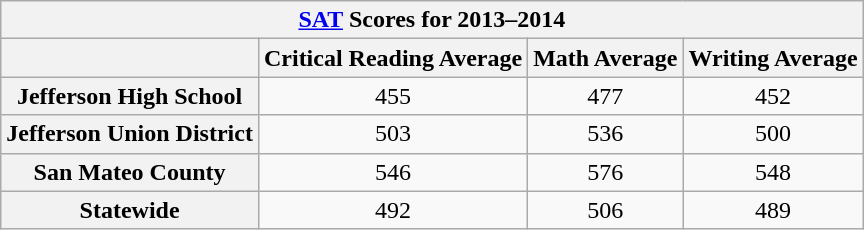<table class="wikitable" style="text-align:center">
<tr>
<th colspan="4"><a href='#'>SAT</a> Scores for 2013–2014 </th>
</tr>
<tr>
<th></th>
<th>Critical Reading Average</th>
<th>Math Average</th>
<th>Writing Average</th>
</tr>
<tr>
<th>Jefferson High School</th>
<td>455</td>
<td>477</td>
<td>452</td>
</tr>
<tr>
<th>Jefferson Union District</th>
<td>503</td>
<td>536</td>
<td>500</td>
</tr>
<tr>
<th>San Mateo County</th>
<td>546</td>
<td>576</td>
<td>548</td>
</tr>
<tr>
<th>Statewide</th>
<td>492</td>
<td>506</td>
<td>489</td>
</tr>
</table>
